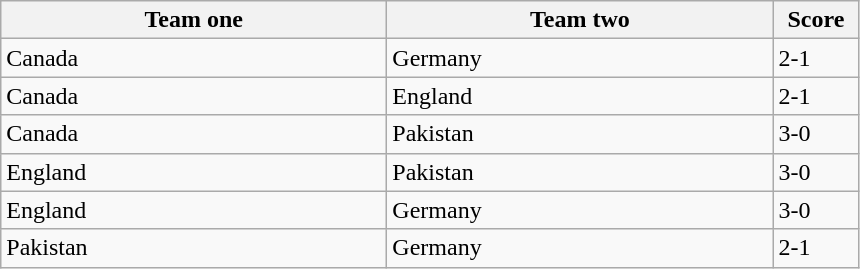<table class="wikitable">
<tr>
<th width=250>Team one</th>
<th width=250>Team two</th>
<th width=50>Score</th>
</tr>
<tr>
<td> Canada</td>
<td> Germany</td>
<td>2-1</td>
</tr>
<tr>
<td> Canada</td>
<td> England</td>
<td>2-1</td>
</tr>
<tr>
<td> Canada</td>
<td> Pakistan</td>
<td>3-0</td>
</tr>
<tr>
<td> England</td>
<td> Pakistan</td>
<td>3-0</td>
</tr>
<tr>
<td> England</td>
<td> Germany</td>
<td>3-0</td>
</tr>
<tr>
<td> Pakistan</td>
<td> Germany</td>
<td>2-1</td>
</tr>
</table>
